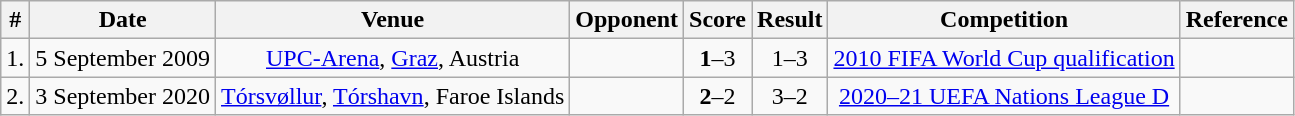<table class="wikitable" style="text-align:center;">
<tr>
<th>#</th>
<th>Date</th>
<th>Venue</th>
<th>Opponent</th>
<th>Score</th>
<th>Result</th>
<th>Competition</th>
<th>Reference</th>
</tr>
<tr>
<td>1.</td>
<td>5 September 2009</td>
<td><a href='#'>UPC-Arena</a>, <a href='#'>Graz</a>, Austria</td>
<td></td>
<td><strong>1</strong>–3</td>
<td>1–3</td>
<td><a href='#'>2010 FIFA World Cup qualification</a></td>
<td></td>
</tr>
<tr>
<td>2.</td>
<td>3 September 2020</td>
<td><a href='#'>Tórsvøllur</a>, <a href='#'>Tórshavn</a>, Faroe Islands</td>
<td></td>
<td><strong>2</strong>–2</td>
<td>3–2</td>
<td><a href='#'>2020–21 UEFA Nations League D</a></td>
<td></td>
</tr>
</table>
